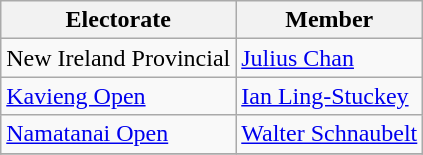<table class="wikitable">
<tr>
<th><strong>Electorate</strong></th>
<th><strong>Member</strong></th>
</tr>
<tr>
<td>New Ireland Provincial</td>
<td><a href='#'>Julius Chan</a></td>
</tr>
<tr>
<td><a href='#'>Kavieng Open</a></td>
<td><a href='#'>Ian Ling-Stuckey</a></td>
</tr>
<tr>
<td><a href='#'>Namatanai Open</a></td>
<td><a href='#'>Walter Schnaubelt</a></td>
</tr>
<tr>
</tr>
</table>
